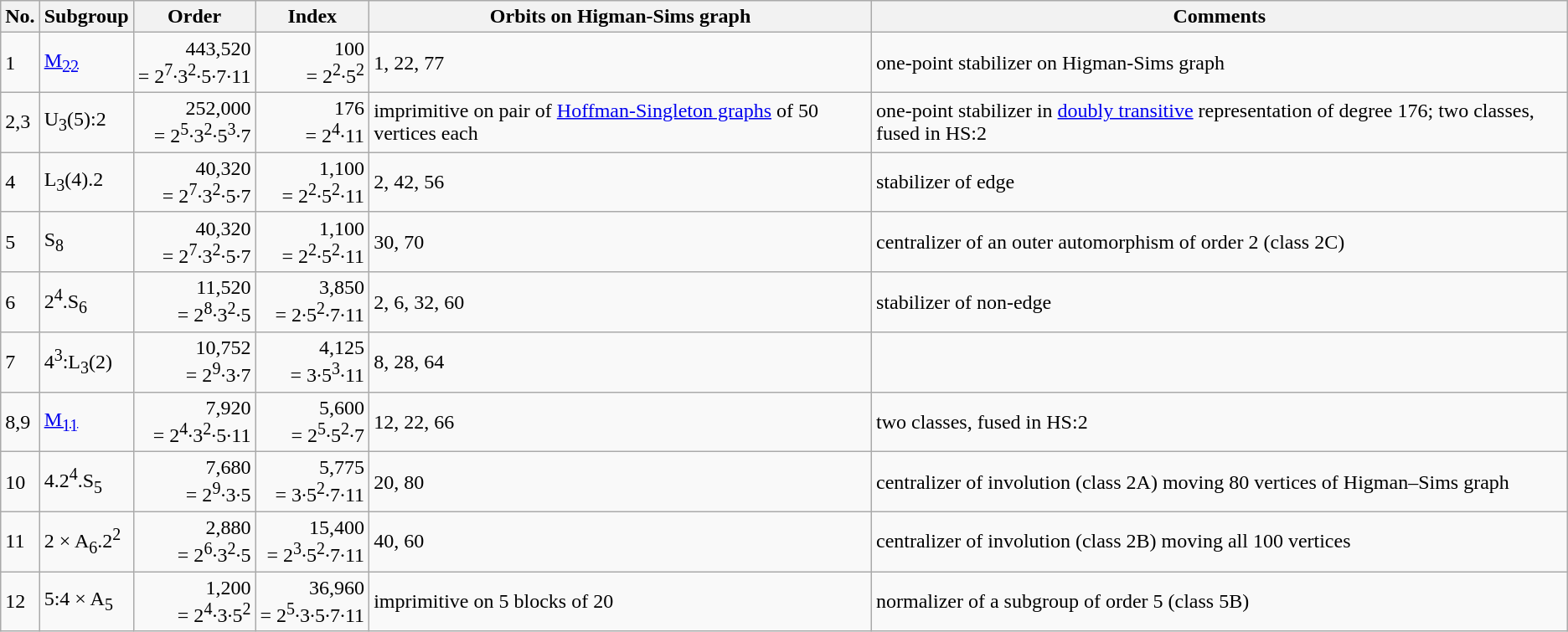<table class="wikitable">
<tr>
<th>No.</th>
<th>Subgroup</th>
<th>Order</th>
<th>Index</th>
<th>Orbits on Higman-Sims graph</th>
<th>Comments</th>
</tr>
<tr>
<td>1</td>
<td><a href='#'>M<sub>22</sub></a></td>
<td align=right>443,520<br>= 2<sup>7</sup>·3<sup>2</sup>·5·7·11</td>
<td align=right>100<br>= 2<sup>2</sup>·5<sup>2</sup></td>
<td>1, 22, 77</td>
<td>one-point stabilizer on Higman-Sims graph</td>
</tr>
<tr>
<td>2,3</td>
<td>U<sub>3</sub>(5):2</td>
<td align=right>252,000<br>= 2<sup>5</sup>·3<sup>2</sup>·5<sup>3</sup>·7</td>
<td align=right>176<br>= 2<sup>4</sup>·11</td>
<td>imprimitive on pair of <a href='#'>Hoffman-Singleton graphs</a> of 50 vertices each</td>
<td>one-point stabilizer in <a href='#'>doubly transitive</a> representation of degree 176; two  classes, fused in HS:2</td>
</tr>
<tr>
<td>4</td>
<td>L<sub>3</sub>(4).2</td>
<td align=right>40,320<br>= 2<sup>7</sup>·3<sup>2</sup>·5·7</td>
<td align=right>1,100<br>= 2<sup>2</sup>·5<sup>2</sup>·11</td>
<td>2, 42, 56</td>
<td>stabilizer of edge</td>
</tr>
<tr>
<td>5</td>
<td>S<sub>8</sub></td>
<td align=right>40,320<br>= 2<sup>7</sup>·3<sup>2</sup>·5·7</td>
<td align=right>1,100<br>= 2<sup>2</sup>·5<sup>2</sup>·11</td>
<td>30, 70</td>
<td>centralizer of an outer automorphism of order 2 (class 2C)</td>
</tr>
<tr>
<td>6</td>
<td>2<sup>4</sup>.S<sub>6</sub></td>
<td align=right>11,520<br>= 2<sup>8</sup>·3<sup>2</sup>·5</td>
<td align=right>3,850<br>= 2·5<sup>2</sup>·7·11</td>
<td>2, 6, 32, 60</td>
<td>stabilizer of non-edge</td>
</tr>
<tr>
<td>7</td>
<td>4<sup>3</sup>:L<sub>3</sub>(2)</td>
<td align=right>10,752<br>= 2<sup>9</sup>·3·7</td>
<td align=right>4,125<br>= 3·5<sup>3</sup>·11</td>
<td>8, 28, 64</td>
</tr>
<tr>
<td>8,9</td>
<td><a href='#'>M<sub>11</sub></a></td>
<td align=right>7,920<br>= 2<sup>4</sup>·3<sup>2</sup>·5·11</td>
<td align=right>5,600<br>= 2<sup>5</sup>·5<sup>2</sup>·7</td>
<td>12, 22, 66</td>
<td>two  classes, fused in HS:2</td>
</tr>
<tr>
<td>10</td>
<td>4.2<sup>4</sup>.S<sub>5</sub></td>
<td align=right>7,680<br>= 2<sup>9</sup>·3·5</td>
<td align=right>5,775<br>= 3·5<sup>2</sup>·7·11</td>
<td>20, 80</td>
<td>centralizer of involution (class 2A) moving 80 vertices of Higman–Sims graph</td>
</tr>
<tr>
<td>11</td>
<td>2 × A<sub>6</sub>.2<sup>2</sup></td>
<td align=right>2,880<br>= 2<sup>6</sup>·3<sup>2</sup>·5</td>
<td align=right>15,400<br>= 2<sup>3</sup>·5<sup>2</sup>·7·11</td>
<td>40, 60</td>
<td>centralizer of involution (class 2B) moving all 100 vertices</td>
</tr>
<tr>
<td>12</td>
<td>5:4 × A<sub>5</sub></td>
<td align=right>1,200<br>= 2<sup>4</sup>·3·5<sup>2</sup></td>
<td align=right>36,960<br>= 2<sup>5</sup>·3·5·7·11</td>
<td>imprimitive on 5 blocks of 20</td>
<td>normalizer of a subgroup of order 5 (class 5B)</td>
</tr>
</table>
